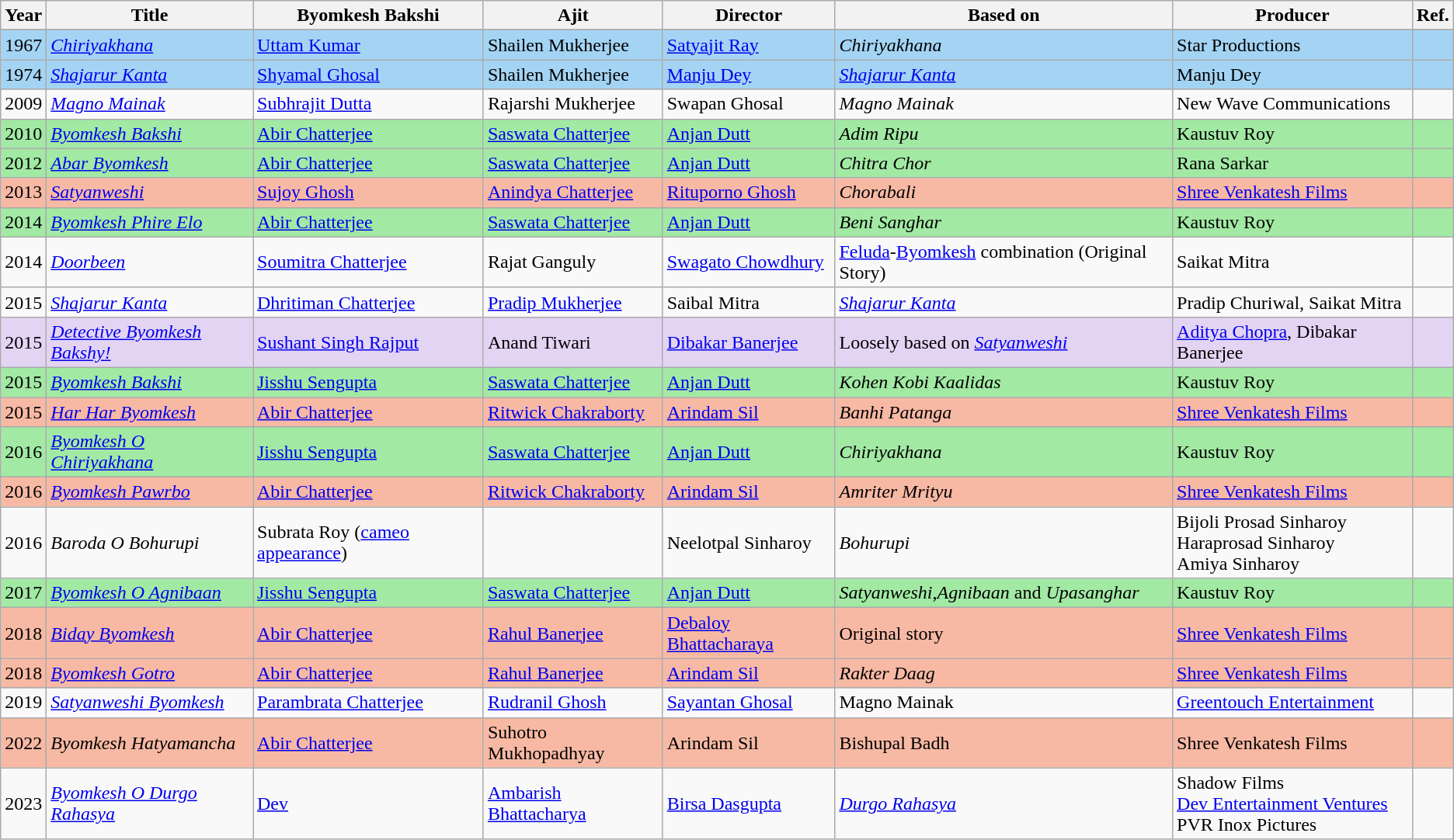<table class="wikitable sortable">
<tr>
<th>Year</th>
<th>Title</th>
<th>Byomkesh Bakshi</th>
<th>Ajit</th>
<th>Director</th>
<th>Based on</th>
<th>Producer</th>
<th>Ref.</th>
</tr>
<tr>
</tr>
<tr colspan="5" style="background:#a4d4f4;">
<td>1967</td>
<td><em><a href='#'>Chiriyakhana</a></em></td>
<td><a href='#'>Uttam Kumar</a></td>
<td>Shailen Mukherjee</td>
<td><a href='#'>Satyajit Ray</a></td>
<td><em>Chiriyakhana</em></td>
<td>Star Productions</td>
<td></td>
</tr>
<tr colspan="5" style="background:#a4d4f4;">
<td>1974</td>
<td><em><a href='#'>Shajarur Kanta</a></em></td>
<td><a href='#'>Shyamal Ghosal</a></td>
<td>Shailen Mukherjee</td>
<td><a href='#'>Manju Dey</a></td>
<td><em><a href='#'>Shajarur Kanta</a></em></td>
<td>Manju Dey</td>
<td></td>
</tr>
<tr>
<td>2009</td>
<td><em><a href='#'>Magno Mainak</a></em></td>
<td><a href='#'>Subhrajit Dutta</a></td>
<td>Rajarshi Mukherjee</td>
<td>Swapan Ghosal</td>
<td><em>Magno Mainak</em></td>
<td>New Wave Communications</td>
<td></td>
</tr>
<tr colspan="5" style="background:#a2e9a4;">
<td>2010</td>
<td><em><a href='#'>Byomkesh Bakshi</a></em></td>
<td><a href='#'>Abir Chatterjee</a></td>
<td><a href='#'>Saswata Chatterjee</a></td>
<td><a href='#'>Anjan Dutt</a></td>
<td><em>Adim Ripu</em></td>
<td>Kaustuv Roy</td>
<td></td>
</tr>
<tr colspan="5" style="background:#a2e9a4;">
<td>2012</td>
<td><em><a href='#'>Abar Byomkesh</a></em></td>
<td><a href='#'>Abir Chatterjee</a></td>
<td><a href='#'>Saswata Chatterjee</a></td>
<td><a href='#'>Anjan Dutt</a></td>
<td><em>Chitra Chor</em></td>
<td>Rana Sarkar</td>
<td></td>
</tr>
<tr colspan="5" style="background:#f7b9a4;">
<td>2013</td>
<td><em><a href='#'>Satyanweshi</a></em></td>
<td><a href='#'>Sujoy Ghosh</a></td>
<td><a href='#'>Anindya Chatterjee</a></td>
<td><a href='#'>Rituporno Ghosh</a></td>
<td><em>Chorabali</em></td>
<td><a href='#'>Shree Venkatesh Films</a></td>
<td></td>
</tr>
<tr colspan="5" style="background:#a2e9a4;">
<td>2014</td>
<td><em><a href='#'>Byomkesh Phire Elo</a></em></td>
<td><a href='#'>Abir Chatterjee</a></td>
<td><a href='#'>Saswata Chatterjee</a></td>
<td><a href='#'>Anjan Dutt</a></td>
<td><em>Beni Sanghar</em></td>
<td>Kaustuv Roy</td>
<td></td>
</tr>
<tr>
<td>2014</td>
<td><em><a href='#'>Doorbeen</a></em></td>
<td><a href='#'>Soumitra Chatterjee</a></td>
<td>Rajat Ganguly</td>
<td><a href='#'>Swagato Chowdhury</a></td>
<td><a href='#'>Feluda</a>-<a href='#'>Byomkesh</a> combination (Original Story)</td>
<td>Saikat Mitra</td>
<td></td>
</tr>
<tr>
<td>2015</td>
<td><em><a href='#'>Shajarur Kanta</a></em></td>
<td><a href='#'>Dhritiman Chatterjee</a></td>
<td><a href='#'>Pradip Mukherjee</a></td>
<td>Saibal Mitra</td>
<td><em><a href='#'>Shajarur Kanta</a></em></td>
<td>Pradip Churiwal, Saikat Mitra</td>
<td></td>
</tr>
<tr colspan="5" style="background:#e4d4f4;">
<td>2015</td>
<td><em><a href='#'>Detective Byomkesh Bakshy!</a></em></td>
<td><a href='#'>Sushant Singh Rajput</a></td>
<td>Anand Tiwari</td>
<td><a href='#'>Dibakar Banerjee</a></td>
<td>Loosely based on <em><a href='#'>Satyanweshi</a></em></td>
<td><a href='#'>Aditya Chopra</a>, Dibakar Banerjee</td>
<td></td>
</tr>
<tr colspan="5" style="background:#a2e9a4;">
<td>2015</td>
<td><em><a href='#'>Byomkesh Bakshi</a></em></td>
<td><a href='#'>Jisshu Sengupta</a></td>
<td><a href='#'>Saswata Chatterjee</a></td>
<td><a href='#'>Anjan Dutt</a></td>
<td><em>Kohen Kobi Kaalidas</em></td>
<td>Kaustuv Roy</td>
<td></td>
</tr>
<tr colspan="5" style="background:#f7b9a4;">
<td>2015</td>
<td><em><a href='#'>Har Har Byomkesh</a></em></td>
<td><a href='#'>Abir Chatterjee</a></td>
<td><a href='#'>Ritwick Chakraborty</a></td>
<td><a href='#'>Arindam Sil</a></td>
<td><em>Banhi Patanga</em></td>
<td><a href='#'>Shree Venkatesh Films</a></td>
<td></td>
</tr>
<tr colspan="5" style="background:#a2e9a4;">
<td>2016</td>
<td><em><a href='#'>Byomkesh O Chiriyakhana</a></em></td>
<td><a href='#'>Jisshu Sengupta</a></td>
<td><a href='#'>Saswata Chatterjee</a></td>
<td><a href='#'>Anjan Dutt</a></td>
<td><em>Chiriyakhana</em></td>
<td>Kaustuv Roy</td>
<td></td>
</tr>
<tr colspan="5" style="background:#f7b9a4;">
<td>2016</td>
<td><em><a href='#'>Byomkesh Pawrbo</a></em></td>
<td><a href='#'>Abir Chatterjee</a></td>
<td><a href='#'>Ritwick Chakraborty</a></td>
<td><a href='#'>Arindam Sil</a></td>
<td><em>Amriter Mrityu</em></td>
<td><a href='#'>Shree Venkatesh Films</a></td>
<td></td>
</tr>
<tr colspan="5">
<td>2016</td>
<td><em>Baroda O Bohurupi</em></td>
<td>Subrata Roy (<a href='#'>cameo appearance</a>)</td>
<td></td>
<td>Neelotpal Sinharoy</td>
<td><em>Bohurupi</em></td>
<td>Bijoli Prosad Sinharoy<br>Haraprosad Sinharoy<br>Amiya Sinharoy</td>
<td></td>
</tr>
<tr colspan="5" style="background:#a2e9a4;">
<td>2017</td>
<td><em><a href='#'>Byomkesh O Agnibaan</a></em></td>
<td><a href='#'>Jisshu Sengupta</a></td>
<td><a href='#'>Saswata Chatterjee</a></td>
<td><a href='#'>Anjan Dutt</a></td>
<td><em>Satyanweshi</em>,<em>Agnibaan</em> and <em>Upasanghar</em></td>
<td>Kaustuv Roy</td>
<td></td>
</tr>
<tr colspan="5" style="background:#f7b9a4;">
<td>2018</td>
<td><em><a href='#'>Biday Byomkesh</a></em></td>
<td><a href='#'>Abir Chatterjee</a></td>
<td><a href='#'>Rahul Banerjee</a></td>
<td><a href='#'>Debaloy Bhattacharaya</a></td>
<td>Original story</td>
<td><a href='#'>Shree Venkatesh Films</a></td>
<td></td>
</tr>
<tr colspan="5" style="background:#f7b9a4;">
<td>2018</td>
<td><em><a href='#'>Byomkesh Gotro</a></em></td>
<td><a href='#'>Abir Chatterjee</a></td>
<td><a href='#'>Rahul Banerjee</a></td>
<td><a href='#'>Arindam Sil</a></td>
<td><em>Rakter Daag</em></td>
<td><a href='#'>Shree Venkatesh Films</a></td>
<td></td>
</tr>
<tr colspan="5" style=>
<td>2019</td>
<td><em><a href='#'>Satyanweshi Byomkesh</a></em></td>
<td><a href='#'>Parambrata Chatterjee</a></td>
<td><a href='#'>Rudranil Ghosh</a></td>
<td><a href='#'>Sayantan Ghosal</a></td>
<td>Magno Mainak</td>
<td><a href='#'>Greentouch Entertainment</a></td>
<td></td>
</tr>
<tr colspan="5" style="background:#f7b9a4;">
<td>2022</td>
<td><em>Byomkesh Hatyamancha</em></td>
<td><a href='#'>Abir Chatterjee</a></td>
<td>Suhotro Mukhopadhyay</td>
<td>Arindam Sil</td>
<td>Bishupal Badh</td>
<td>Shree Venkatesh Films</td>
<td></td>
</tr>
<tr>
<td>2023</td>
<td><em><a href='#'>Byomkesh O Durgo Rahasya</a></em></td>
<td><a href='#'>Dev</a></td>
<td><a href='#'>Ambarish Bhattacharya</a></td>
<td><a href='#'>Birsa Dasgupta</a></td>
<td><em><a href='#'>Durgo Rahasya</a></em></td>
<td>Shadow Films<br><a href='#'>Dev Entertainment Ventures</a><br>PVR Inox Pictures<br></td>
<td></td>
</tr>
</table>
